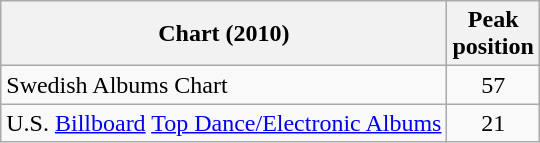<table class="wikitable sortable">
<tr>
<th>Chart (2010)</th>
<th>Peak<br>position</th>
</tr>
<tr>
<td align="left">Swedish Albums Chart</td>
<td style="text-align:center;">57</td>
</tr>
<tr>
<td align="left">U.S. <a href='#'>Billboard</a> <a href='#'>Top Dance/Electronic Albums</a></td>
<td style="text-align:center;">21</td>
</tr>
</table>
